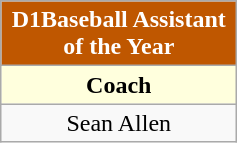<table class="wikitable" style="text-align:center">
<tr>
<td colspan="5" style= "background: #BF5700; color:white"><strong>D1Baseball Assistant of the Year</strong></td>
</tr>
<tr>
<th style="width:150px; background: #ffffdd;">Coach</th>
</tr>
<tr>
<td>Sean Allen</td>
</tr>
</table>
